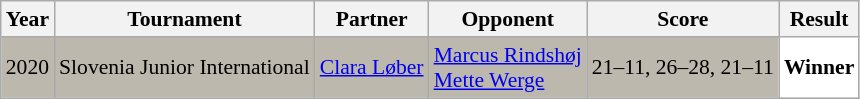<table class="sortable wikitable" style="font-size: 90%;">
<tr>
<th>Year</th>
<th>Tournament</th>
<th>Partner</th>
<th>Opponent</th>
<th>Score</th>
<th>Result</th>
</tr>
<tr style="background:#BDB8AD">
<td align="center">2020</td>
<td align="left">Slovenia Junior International</td>
<td align="left"> <a href='#'>Clara Løber</a></td>
<td align="left"> <a href='#'>Marcus Rindshøj</a><br> <a href='#'>Mette Werge</a></td>
<td align="left">21–11, 26–28, 21–11</td>
<td style="text-align:left; background:white"> <strong>Winner</strong></td>
</tr>
</table>
